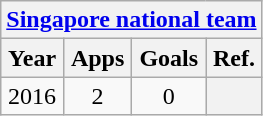<table style="text-align:center" class="wikitable">
<tr>
<th colspan="4"><a href='#'>Singapore national team</a></th>
</tr>
<tr>
<th>Year</th>
<th>Apps</th>
<th>Goals</th>
<th>Ref.</th>
</tr>
<tr>
<td>2016</td>
<td>2</td>
<td>0</td>
<th></th>
</tr>
</table>
